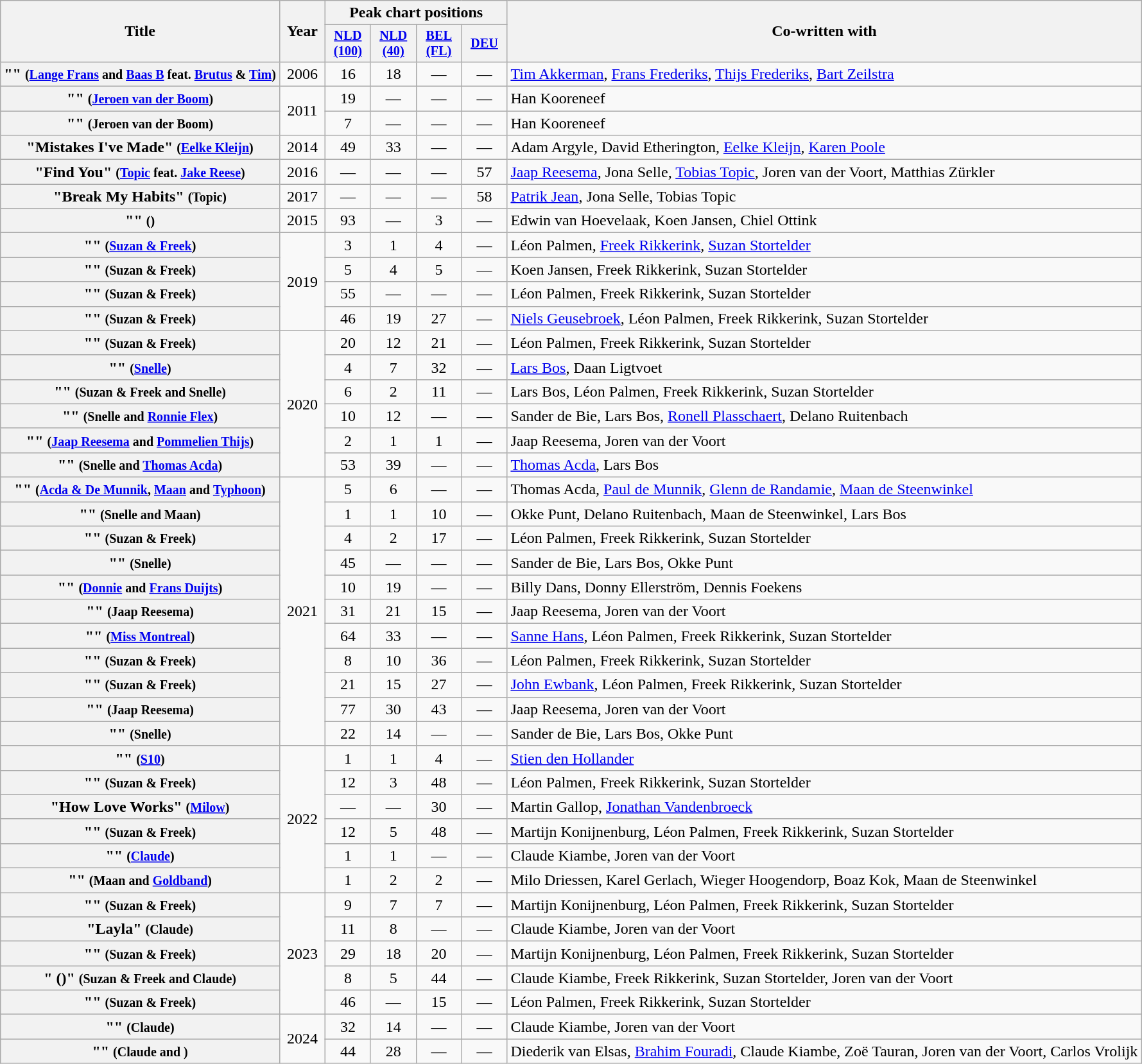<table class="wikitable plainrowheaders">
<tr>
<th rowspan="2">Title</th>
<th rowspan="2" style="width:2.5em;">Year</th>
<th colspan="4">Peak chart positions</th>
<th rowspan="2">Co-written with</th>
</tr>
<tr>
<th scope="col" style="width:3em;font-size:85%;"><a href='#'>NLD (100)</a></th>
<th scope="col" style="width:3em;font-size:85%;"><a href='#'>NLD (40)</a></th>
<th scope="col" style="width:3em;font-size:85%;"><a href='#'>BEL (FL)</a></th>
<th scope="col" style="width:3em;font-size:85%;"><a href='#'>DEU</a></th>
</tr>
<tr>
<th scope="row">"" <small>(<a href='#'>Lange Frans</a> and <a href='#'>Baas B</a> feat. <a href='#'>Brutus</a> & <a href='#'>Tim</a>)</small></th>
<td style="text-align:center">2006</td>
<td style="text-align:center">16</td>
<td style="text-align:center">18</td>
<td style="text-align:center">—</td>
<td style="text-align:center">—</td>
<td><a href='#'>Tim Akkerman</a>, <a href='#'>Frans Frederiks</a>, <a href='#'>Thijs Frederiks</a>, <a href='#'>Bart Zeilstra</a></td>
</tr>
<tr>
<th scope="row">"" <small>(<a href='#'>Jeroen van der Boom</a>)</small></th>
<td rowspan="2" style="text-align:center">2011</td>
<td style="text-align:center">19</td>
<td style="text-align:center">—</td>
<td style="text-align:center">—</td>
<td style="text-align:center">—</td>
<td>Han Kooreneef</td>
</tr>
<tr>
<th scope="row">"" <small>(Jeroen van der Boom)</small></th>
<td style="text-align:center">7</td>
<td style="text-align:center">—</td>
<td style="text-align:center">—</td>
<td style="text-align:center">—</td>
<td>Han Kooreneef</td>
</tr>
<tr>
<th scope="row">"Mistakes I've Made" <small>(<a href='#'>Eelke Kleijn</a>)</small></th>
<td style="text-align:center">2014</td>
<td style="text-align:center">49</td>
<td style="text-align:center">33</td>
<td style="text-align:center">—</td>
<td style="text-align:center">—</td>
<td>Adam Argyle, David Etherington, <a href='#'>Eelke Kleijn</a>, <a href='#'>Karen Poole</a></td>
</tr>
<tr>
<th scope="row">"Find You" <small>(<a href='#'>Topic</a> feat. <a href='#'>Jake Reese</a>)</small></th>
<td style="text-align:center">2016</td>
<td style="text-align:center">—</td>
<td style="text-align:center">—</td>
<td style="text-align:center">—</td>
<td style="text-align:center">57</td>
<td><a href='#'>Jaap Reesema</a>, Jona Selle, <a href='#'>Tobias Topic</a>, Joren van der Voort, Matthias Zürkler</td>
</tr>
<tr>
<th scope="row">"Break My Habits" <small>(Topic)</small></th>
<td style="text-align:center">2017</td>
<td style="text-align:center">—</td>
<td style="text-align:center">—</td>
<td style="text-align:center">—</td>
<td style="text-align:center">58</td>
<td><a href='#'>Patrik Jean</a>, Jona Selle, Tobias Topic</td>
</tr>
<tr>
<th scope="row">"" <small>()</small></th>
<td style="text-align:center">2015</td>
<td style="text-align:center">93</td>
<td style="text-align:center">—</td>
<td style="text-align:center">3</td>
<td style="text-align:center">—</td>
<td>Edwin van Hoevelaak, Koen Jansen, Chiel Ottink</td>
</tr>
<tr>
<th scope="row">"" <small>(<a href='#'>Suzan & Freek</a>)</small></th>
<td rowspan="4" style="text-align:center">2019</td>
<td style="text-align:center">3</td>
<td style="text-align:center">1</td>
<td style="text-align:center">4</td>
<td style="text-align:center">—</td>
<td>Léon Palmen, <a href='#'>Freek Rikkerink</a>, <a href='#'>Suzan Stortelder</a></td>
</tr>
<tr>
<th scope="row">"" <small>(Suzan & Freek)</small></th>
<td style="text-align:center">5</td>
<td style="text-align:center">4</td>
<td style="text-align:center">5</td>
<td style="text-align:center">—</td>
<td>Koen Jansen, Freek Rikkerink, Suzan Stortelder</td>
</tr>
<tr>
<th scope="row">"" <small>(Suzan & Freek)</small></th>
<td style="text-align:center">55</td>
<td style="text-align:center">—</td>
<td style="text-align:center">—</td>
<td style="text-align:center">—</td>
<td>Léon Palmen, Freek Rikkerink, Suzan Stortelder</td>
</tr>
<tr>
<th scope="row">"" <small>(Suzan & Freek)</small></th>
<td style="text-align:center">46</td>
<td style="text-align:center">19</td>
<td style="text-align:center">27</td>
<td style="text-align:center">—</td>
<td><a href='#'>Niels Geusebroek</a>, Léon Palmen, Freek Rikkerink, Suzan Stortelder</td>
</tr>
<tr>
<th scope="row">"" <small>(Suzan & Freek)</small></th>
<td rowspan="6" style="text-align:center">2020</td>
<td style="text-align:center">20</td>
<td style="text-align:center">12</td>
<td style="text-align:center">21</td>
<td style="text-align:center">—</td>
<td>Léon Palmen, Freek Rikkerink, Suzan Stortelder</td>
</tr>
<tr>
<th scope="row">"" <small>(<a href='#'>Snelle</a>)</small></th>
<td style="text-align:center">4</td>
<td style="text-align:center">7</td>
<td style="text-align:center">32</td>
<td style="text-align:center">—</td>
<td><a href='#'>Lars Bos</a>, Daan Ligtvoet</td>
</tr>
<tr>
<th scope="row">"" <small>(Suzan & Freek and Snelle)</small></th>
<td style="text-align:center">6</td>
<td style="text-align:center">2</td>
<td style="text-align:center">11</td>
<td style="text-align:center">—</td>
<td>Lars Bos, Léon Palmen, Freek Rikkerink, Suzan Stortelder</td>
</tr>
<tr>
<th scope="row">"" <small>(Snelle and <a href='#'>Ronnie Flex</a>)</small></th>
<td style="text-align:center">10</td>
<td style="text-align:center">12</td>
<td style="text-align:center">—</td>
<td style="text-align:center">—</td>
<td>Sander de Bie, Lars Bos, <a href='#'>Ronell Plasschaert</a>, Delano Ruitenbach</td>
</tr>
<tr>
<th scope="row">"" <small>(<a href='#'>Jaap Reesema</a> and <a href='#'>Pommelien Thijs</a>)</small></th>
<td style="text-align:center">2</td>
<td style="text-align:center">1</td>
<td style="text-align:center">1</td>
<td style="text-align:center">—</td>
<td>Jaap Reesema, Joren van der Voort</td>
</tr>
<tr>
<th scope="row">"" <small>(Snelle and <a href='#'>Thomas Acda</a>)</small></th>
<td style="text-align:center">53</td>
<td style="text-align:center">39</td>
<td style="text-align:center">—</td>
<td style="text-align:center">—</td>
<td><a href='#'>Thomas Acda</a>, Lars Bos</td>
</tr>
<tr>
<th scope="row">"" <small>(<a href='#'>Acda & De Munnik</a>, <a href='#'>Maan</a> and <a href='#'>Typhoon</a>)</small></th>
<td rowspan="11" style="text-align:center">2021</td>
<td style="text-align:center">5</td>
<td style="text-align:center">6</td>
<td style="text-align:center">—</td>
<td style="text-align:center">—</td>
<td>Thomas Acda, <a href='#'>Paul de Munnik</a>, <a href='#'>Glenn de Randamie</a>, <a href='#'>Maan de Steenwinkel</a></td>
</tr>
<tr>
<th scope="row">"" <small>(Snelle and Maan)</small></th>
<td style="text-align:center">1</td>
<td style="text-align:center">1</td>
<td style="text-align:center">10</td>
<td style="text-align:center">—</td>
<td>Okke Punt, Delano Ruitenbach, Maan de Steenwinkel, Lars Bos</td>
</tr>
<tr>
<th scope="row">"" <small>(Suzan & Freek)</small></th>
<td style="text-align:center">4</td>
<td style="text-align:center">2</td>
<td style="text-align:center">17</td>
<td style="text-align:center">—</td>
<td>Léon Palmen, Freek Rikkerink, Suzan Stortelder</td>
</tr>
<tr>
<th scope="row">"" <small>(Snelle)</small></th>
<td style="text-align:center">45</td>
<td style="text-align:center">—</td>
<td style="text-align:center">—</td>
<td style="text-align:center">—</td>
<td>Sander de Bie, Lars Bos, Okke Punt</td>
</tr>
<tr>
<th scope="row">"" <small>(<a href='#'>Donnie</a> and <a href='#'>Frans Duijts</a>)</small></th>
<td style="text-align:center">10</td>
<td style="text-align:center">19</td>
<td style="text-align:center">—</td>
<td style="text-align:center">—</td>
<td>Billy Dans, Donny Ellerström, Dennis Foekens</td>
</tr>
<tr>
<th scope="row">"" <small>(Jaap Reesema)</small></th>
<td style="text-align:center">31</td>
<td style="text-align:center">21</td>
<td style="text-align:center">15</td>
<td style="text-align:center">—</td>
<td>Jaap Reesema, Joren van der Voort</td>
</tr>
<tr>
<th scope="row">"" <small>(<a href='#'>Miss Montreal</a>)</small></th>
<td style="text-align:center">64</td>
<td style="text-align:center">33</td>
<td style="text-align:center">—</td>
<td style="text-align:center">—</td>
<td><a href='#'>Sanne Hans</a>, Léon Palmen, Freek Rikkerink, Suzan Stortelder</td>
</tr>
<tr>
<th scope="row">"" <small>(Suzan & Freek)</small></th>
<td style="text-align:center">8</td>
<td style="text-align:center">10</td>
<td style="text-align:center">36</td>
<td style="text-align:center">—</td>
<td>Léon Palmen, Freek Rikkerink, Suzan Stortelder</td>
</tr>
<tr>
<th scope="row">"" <small>(Suzan & Freek)</small></th>
<td style="text-align:center">21</td>
<td style="text-align:center">15</td>
<td style="text-align:center">27</td>
<td style="text-align:center">—</td>
<td><a href='#'>John Ewbank</a>, Léon Palmen, Freek Rikkerink, Suzan Stortelder</td>
</tr>
<tr>
<th scope="row">"" <small>(Jaap Reesema)</small></th>
<td style="text-align:center">77</td>
<td style="text-align:center">30</td>
<td style="text-align:center">43</td>
<td style="text-align:center">—</td>
<td>Jaap Reesema, Joren van der Voort</td>
</tr>
<tr>
<th scope="row">"" <small>(Snelle)</small></th>
<td style="text-align:center">22</td>
<td style="text-align:center">14</td>
<td style="text-align:center">—</td>
<td style="text-align:center">—</td>
<td>Sander de Bie, Lars Bos, Okke Punt</td>
</tr>
<tr>
<th scope="row">"" <small>(<a href='#'>S10</a>)</small></th>
<td rowspan="6" style="text-align:center">2022</td>
<td style="text-align:center">1</td>
<td style="text-align:center">1</td>
<td style="text-align:center">4</td>
<td style="text-align:center">—</td>
<td><a href='#'>Stien den Hollander</a></td>
</tr>
<tr>
<th scope="row">"" <small>(Suzan & Freek)</small></th>
<td style="text-align:center">12</td>
<td style="text-align:center">3</td>
<td style="text-align:center">48</td>
<td style="text-align:center">—</td>
<td>Léon Palmen, Freek Rikkerink, Suzan Stortelder</td>
</tr>
<tr>
<th scope="row">"How Love Works" <small>(<a href='#'>Milow</a>)</small></th>
<td style="text-align:center">—</td>
<td style="text-align:center">—</td>
<td style="text-align:center">30</td>
<td style="text-align:center">—</td>
<td>Martin Gallop, <a href='#'>Jonathan Vandenbroeck</a></td>
</tr>
<tr>
<th scope="row">"" <small>(Suzan & Freek)</small></th>
<td style="text-align:center">12</td>
<td style="text-align:center">5</td>
<td style="text-align:center">48</td>
<td style="text-align:center">—</td>
<td>Martijn Konijnenburg, Léon Palmen, Freek Rikkerink, Suzan Stortelder</td>
</tr>
<tr>
<th scope="row">"" <small>(<a href='#'>Claude</a>)</small></th>
<td style="text-align:center">1</td>
<td style="text-align:center">1</td>
<td style="text-align:center">—</td>
<td style="text-align:center">—</td>
<td>Claude Kiambe, Joren van der Voort</td>
</tr>
<tr>
<th scope="row">"" <small>(Maan and <a href='#'>Goldband</a>)</small></th>
<td style="text-align:center">1</td>
<td style="text-align:center">2</td>
<td style="text-align:center">2</td>
<td style="text-align:center">—</td>
<td>Milo Driessen, Karel Gerlach, Wieger Hoogendorp, Boaz Kok, Maan de Steenwinkel</td>
</tr>
<tr>
<th scope="row">"" <small>(Suzan & Freek)</small></th>
<td rowspan="5" style="text-align:center">2023</td>
<td style="text-align:center">9</td>
<td style="text-align:center">7</td>
<td style="text-align:center">7</td>
<td style="text-align:center">—</td>
<td>Martijn Konijnenburg, Léon Palmen, Freek Rikkerink, Suzan Stortelder</td>
</tr>
<tr>
<th scope="row">"Layla" <small>(Claude)</small></th>
<td style="text-align:center">11</td>
<td style="text-align:center">8</td>
<td style="text-align:center">—</td>
<td style="text-align:center">—</td>
<td>Claude Kiambe, Joren van der Voort</td>
</tr>
<tr>
<th scope="row">"" <small>(Suzan & Freek)</small></th>
<td style="text-align:center">29</td>
<td style="text-align:center">18</td>
<td style="text-align:center">20</td>
<td style="text-align:center">—</td>
<td>Martijn Konijnenburg, Léon Palmen, Freek Rikkerink, Suzan Stortelder</td>
</tr>
<tr>
<th scope="row">" ()" <small>(Suzan & Freek and Claude)</small></th>
<td style="text-align:center">8</td>
<td style="text-align:center">5</td>
<td style="text-align:center">44</td>
<td style="text-align:center">—</td>
<td>Claude Kiambe, Freek Rikkerink, Suzan Stortelder, Joren van der Voort</td>
</tr>
<tr>
<th scope="row">"" <small>(Suzan & Freek)</small></th>
<td style="text-align:center">46</td>
<td style="text-align:center">—</td>
<td style="text-align:center">15</td>
<td style="text-align:center">—</td>
<td>Léon Palmen, Freek Rikkerink, Suzan Stortelder</td>
</tr>
<tr>
<th scope="row">"" <small>(Claude)</small></th>
<td rowspan="2" style="text-align:center">2024</td>
<td style="text-align:center">32</td>
<td style="text-align:center">14</td>
<td style="text-align:center">—</td>
<td style="text-align:center">—</td>
<td>Claude Kiambe, Joren van der Voort</td>
</tr>
<tr>
<th scope="row">"" <small>(Claude and )</small></th>
<td style="text-align:center">44</td>
<td style="text-align:center">28</td>
<td style="text-align:center">—</td>
<td style="text-align:center">—</td>
<td>Diederik van Elsas, <a href='#'>Brahim Fouradi</a>, Claude Kiambe, Zoë Tauran, Joren van der Voort, Carlos Vrolijk</td>
</tr>
</table>
